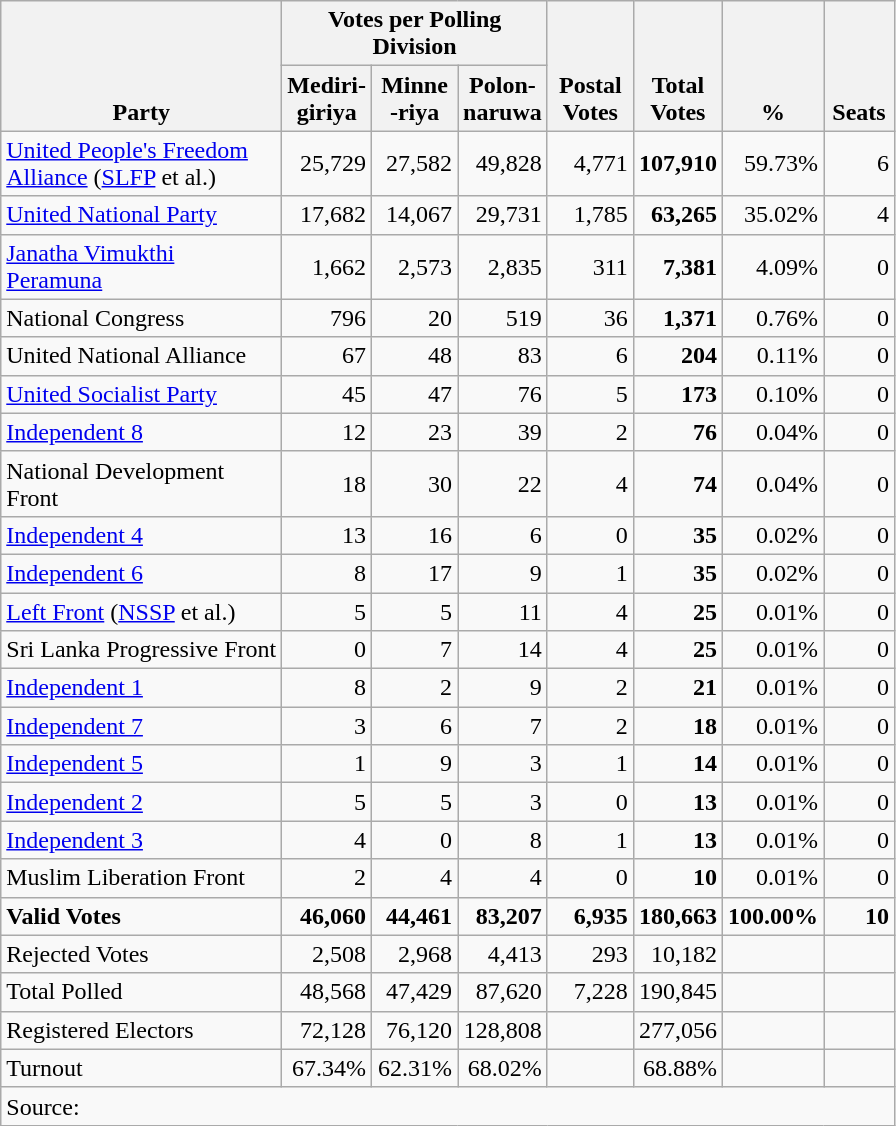<table class="wikitable" border="1" style="text-align:right;">
<tr>
<th align=left valign=bottom rowspan=2 width="180">Party</th>
<th colspan=3>Votes per Polling Division</th>
<th align=center valign=bottom rowspan=2 width="50">Postal<br>Votes</th>
<th align=center valign=bottom rowspan=2 width="50">Total Votes</th>
<th align=center valign=bottom rowspan=2 width="50">%</th>
<th align=center valign=bottom rowspan=2 width="40">Seats</th>
</tr>
<tr>
<th align=center valign=bottom width="50">Mediri-<br>giriya</th>
<th align=center valign=bottom width="50">Minne<br>-riya</th>
<th align=center valign=bottom width="50">Polon-<br>naruwa</th>
</tr>
<tr>
<td align=left><a href='#'>United People's Freedom Alliance</a> (<a href='#'>SLFP</a> et al.)</td>
<td>25,729</td>
<td>27,582</td>
<td>49,828</td>
<td>4,771</td>
<td><strong>107,910</strong></td>
<td>59.73%</td>
<td>6</td>
</tr>
<tr>
<td align=left><a href='#'>United National Party</a></td>
<td>17,682</td>
<td>14,067</td>
<td>29,731</td>
<td>1,785</td>
<td><strong>63,265</strong></td>
<td>35.02%</td>
<td>4</td>
</tr>
<tr>
<td align=left><a href='#'>Janatha Vimukthi Peramuna</a></td>
<td>1,662</td>
<td>2,573</td>
<td>2,835</td>
<td>311</td>
<td><strong>7,381</strong></td>
<td>4.09%</td>
<td>0</td>
</tr>
<tr>
<td align=left>National Congress</td>
<td>796</td>
<td>20</td>
<td>519</td>
<td>36</td>
<td><strong>1,371</strong></td>
<td>0.76%</td>
<td>0</td>
</tr>
<tr>
<td align=left>United National Alliance</td>
<td>67</td>
<td>48</td>
<td>83</td>
<td>6</td>
<td><strong>204</strong></td>
<td>0.11%</td>
<td>0</td>
</tr>
<tr>
<td align=left><a href='#'>United Socialist Party</a></td>
<td>45</td>
<td>47</td>
<td>76</td>
<td>5</td>
<td><strong>173</strong></td>
<td>0.10%</td>
<td>0</td>
</tr>
<tr>
<td align=left><a href='#'>Independent 8</a></td>
<td>12</td>
<td>23</td>
<td>39</td>
<td>2</td>
<td><strong>76</strong></td>
<td>0.04%</td>
<td>0</td>
</tr>
<tr>
<td align=left>National Development Front</td>
<td>18</td>
<td>30</td>
<td>22</td>
<td>4</td>
<td><strong>74</strong></td>
<td>0.04%</td>
<td>0</td>
</tr>
<tr>
<td align=left><a href='#'>Independent 4</a></td>
<td>13</td>
<td>16</td>
<td>6</td>
<td>0</td>
<td><strong>35</strong></td>
<td>0.02%</td>
<td>0</td>
</tr>
<tr>
<td align=left><a href='#'>Independent 6</a></td>
<td>8</td>
<td>17</td>
<td>9</td>
<td>1</td>
<td><strong>35</strong></td>
<td>0.02%</td>
<td>0</td>
</tr>
<tr>
<td align=left><a href='#'>Left Front</a> (<a href='#'>NSSP</a> et al.)</td>
<td>5</td>
<td>5</td>
<td>11</td>
<td>4</td>
<td><strong>25</strong></td>
<td>0.01%</td>
<td>0</td>
</tr>
<tr>
<td align=left>Sri Lanka Progressive Front</td>
<td>0</td>
<td>7</td>
<td>14</td>
<td>4</td>
<td><strong>25</strong></td>
<td>0.01%</td>
<td>0</td>
</tr>
<tr>
<td align=left><a href='#'>Independent 1</a></td>
<td>8</td>
<td>2</td>
<td>9</td>
<td>2</td>
<td><strong>21</strong></td>
<td>0.01%</td>
<td>0</td>
</tr>
<tr>
<td align=left><a href='#'>Independent 7</a></td>
<td>3</td>
<td>6</td>
<td>7</td>
<td>2</td>
<td><strong>18</strong></td>
<td>0.01%</td>
<td>0</td>
</tr>
<tr>
<td align=left><a href='#'>Independent 5</a></td>
<td>1</td>
<td>9</td>
<td>3</td>
<td>1</td>
<td><strong>14</strong></td>
<td>0.01%</td>
<td>0</td>
</tr>
<tr>
<td align=left><a href='#'>Independent 2</a></td>
<td>5</td>
<td>5</td>
<td>3</td>
<td>0</td>
<td><strong>13</strong></td>
<td>0.01%</td>
<td>0</td>
</tr>
<tr>
<td align=left><a href='#'>Independent 3</a></td>
<td>4</td>
<td>0</td>
<td>8</td>
<td>1</td>
<td><strong>13</strong></td>
<td>0.01%</td>
<td>0</td>
</tr>
<tr>
<td align=left>Muslim Liberation Front</td>
<td>2</td>
<td>4</td>
<td>4</td>
<td>0</td>
<td><strong>10</strong></td>
<td>0.01%</td>
<td>0</td>
</tr>
<tr>
<td align=left><strong>Valid Votes</strong></td>
<td><strong>46,060</strong></td>
<td><strong>44,461</strong></td>
<td><strong>83,207</strong></td>
<td><strong>6,935</strong></td>
<td><strong>180,663</strong></td>
<td><strong>100.00%</strong></td>
<td><strong>10</strong></td>
</tr>
<tr>
<td align=left>Rejected Votes</td>
<td>2,508</td>
<td>2,968</td>
<td>4,413</td>
<td>293</td>
<td>10,182</td>
<td></td>
<td></td>
</tr>
<tr>
<td align=left>Total Polled</td>
<td>48,568</td>
<td>47,429</td>
<td>87,620</td>
<td>7,228</td>
<td>190,845</td>
<td></td>
<td></td>
</tr>
<tr>
<td align=left>Registered Electors</td>
<td>72,128</td>
<td>76,120</td>
<td>128,808</td>
<td></td>
<td>277,056</td>
<td></td>
<td></td>
</tr>
<tr>
<td align=left>Turnout</td>
<td>67.34%</td>
<td>62.31%</td>
<td>68.02%</td>
<td></td>
<td>68.88%</td>
<td></td>
<td></td>
</tr>
<tr>
<td align=left colspan=9>Source:</td>
</tr>
</table>
